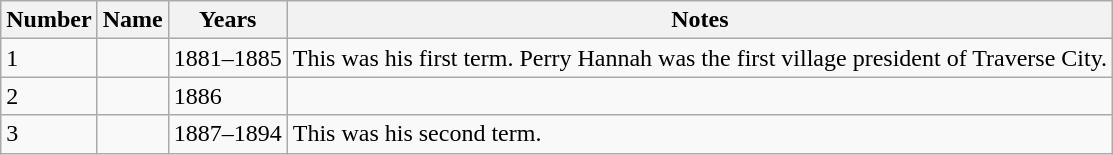<table class="wikitable">
<tr>
<th>Number</th>
<th>Name</th>
<th>Years</th>
<th>Notes</th>
</tr>
<tr>
<td>1</td>
<td></td>
<td>1881–1885</td>
<td>This was his first term. Perry Hannah was the first village president of Traverse City.</td>
</tr>
<tr>
<td>2</td>
<td></td>
<td>1886</td>
<td></td>
</tr>
<tr>
<td>3</td>
<td></td>
<td>1887–1894</td>
<td>This was his second term.</td>
</tr>
</table>
